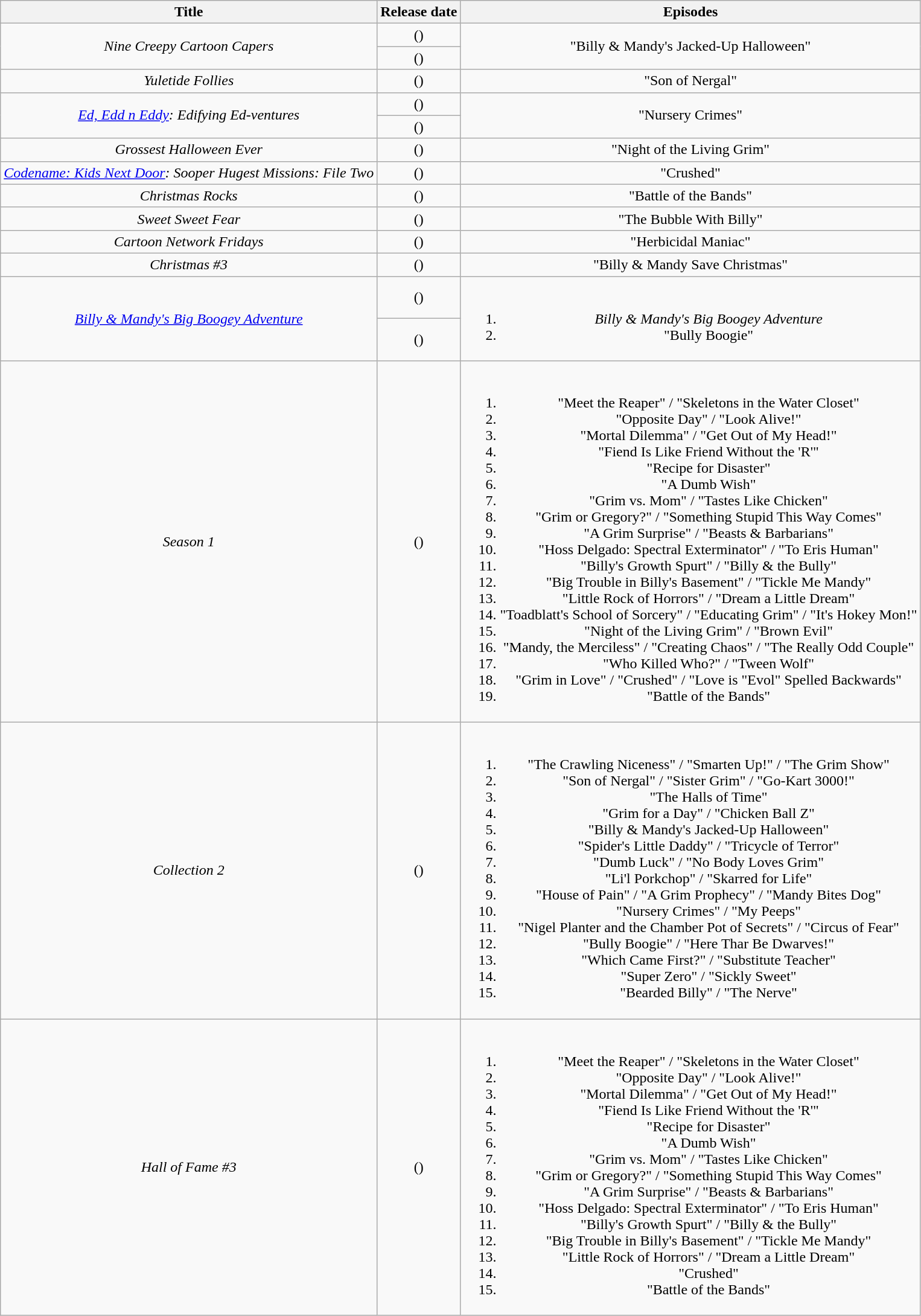<table class="wikitable sortable" style="text-align: center">
<tr>
<th>Title</th>
<th>Release date</th>
<th>Episodes</th>
</tr>
<tr>
<td rowspan=2><em>Nine Creepy Cartoon Capers</em></td>
<td> ()</td>
<td rowspan=2>"Billy & Mandy's Jacked-Up Halloween"</td>
</tr>
<tr>
<td> ()</td>
</tr>
<tr>
<td><em>Yuletide Follies</em></td>
<td> ()</td>
<td>"Son of Nergal"</td>
</tr>
<tr>
<td rowspan=2><em><a href='#'>Ed, Edd n Eddy</a>: Edifying Ed-ventures</em></td>
<td> ()</td>
<td rowspan=2>"Nursery Crimes"</td>
</tr>
<tr>
<td> ()</td>
</tr>
<tr>
<td><em>Grossest Halloween Ever</em></td>
<td> ()</td>
<td>"Night of the Living Grim"</td>
</tr>
<tr>
<td><em><a href='#'>Codename: Kids Next Door</a>: Sooper Hugest Missions: File Two</em></td>
<td> ()</td>
<td>"Crushed"</td>
</tr>
<tr>
<td><em>Christmas Rocks</em></td>
<td> ()</td>
<td>"Battle of the Bands"</td>
</tr>
<tr>
<td><em>Sweet Sweet Fear</em></td>
<td> ()</td>
<td>"The Bubble With Billy"</td>
</tr>
<tr>
<td><em>Cartoon Network Fridays</em></td>
<td> ()</td>
<td>"Herbicidal Maniac"</td>
</tr>
<tr>
<td><em>Christmas #3</em></td>
<td> ()</td>
<td>"Billy & Mandy Save Christmas"</td>
</tr>
<tr>
<td rowspan=2><em><a href='#'>Billy & Mandy's Big Boogey Adventure</a></em></td>
<td> ()</td>
<td rowspan=2><br><ol><li><em>Billy & Mandy's Big Boogey Adventure</em></li><li>"Bully Boogie"</li></ol></td>
</tr>
<tr>
<td> ()</td>
</tr>
<tr>
<td><em>Season 1</em></td>
<td> ()</td>
<td><br><ol><li>"Meet the Reaper" / "Skeletons in the Water Closet"</li><li>"Opposite Day" / "Look Alive!"</li><li>"Mortal Dilemma" / "Get Out of My Head!"</li><li>"Fiend Is Like Friend Without the 'R'"</li><li>"Recipe for Disaster"</li><li>"A Dumb Wish"</li><li>"Grim vs. Mom" / "Tastes Like Chicken"</li><li>"Grim or Gregory?" / "Something Stupid This Way Comes"</li><li>"A Grim Surprise" / "Beasts & Barbarians"</li><li>"Hoss Delgado: Spectral Exterminator" / "To Eris Human"</li><li>"Billy's Growth Spurt" / "Billy & the Bully"</li><li>"Big Trouble in Billy's Basement" / "Tickle Me Mandy"</li><li>"Little Rock of Horrors" / "Dream a Little Dream"</li><li>"Toadblatt's School of Sorcery" / "Educating Grim" / "It's Hokey Mon!"</li><li>"Night of the Living Grim" / "Brown Evil"</li><li>"Mandy, the Merciless" / "Creating Chaos" / "The Really Odd Couple"</li><li>"Who Killed Who?" / "Tween Wolf"</li><li>"Grim in Love" / "Crushed" / "Love is "Evol" Spelled Backwards"</li><li>"Battle of the Bands"</li></ol></td>
</tr>
<tr>
<td><em>Collection 2</em></td>
<td> ()</td>
<td><br><ol><li>"The Crawling Niceness" / "Smarten Up!" / "The Grim Show"</li><li>"Son of Nergal" / "Sister Grim" / "Go-Kart 3000!"</li><li>"The Halls of Time"</li><li>"Grim for a Day" / "Chicken Ball Z"</li><li>"Billy & Mandy's Jacked-Up Halloween"</li><li>"Spider's Little Daddy" / "Tricycle of Terror"</li><li>"Dumb Luck" / "No Body Loves Grim"</li><li>"Li'l Porkchop" / "Skarred for Life"</li><li>"House of Pain" / "A Grim Prophecy" / "Mandy Bites Dog"</li><li>"Nursery Crimes" / "My Peeps"</li><li>"Nigel Planter and the Chamber Pot of Secrets" / "Circus of Fear"</li><li>"Bully Boogie" / "Here Thar Be Dwarves!"</li><li>"Which Came First?" / "Substitute Teacher"</li><li>"Super Zero" / "Sickly Sweet"</li><li>"Bearded Billy" / "The Nerve"</li></ol></td>
</tr>
<tr>
<td><em>Hall of Fame #3</em></td>
<td> ()</td>
<td><br><ol><li>"Meet the Reaper" / "Skeletons in the Water Closet"</li><li>"Opposite Day" / "Look Alive!"</li><li>"Mortal Dilemma" / "Get Out of My Head!"</li><li>"Fiend Is Like Friend Without the 'R'"</li><li>"Recipe for Disaster"</li><li>"A Dumb Wish"</li><li>"Grim vs. Mom" / "Tastes Like Chicken"</li><li>"Grim or Gregory?" / "Something Stupid This Way Comes"</li><li>"A Grim Surprise" / "Beasts & Barbarians"</li><li>"Hoss Delgado: Spectral Exterminator" / "To Eris Human"</li><li>"Billy's Growth Spurt" / "Billy & the Bully"</li><li>"Big Trouble in Billy's Basement" / "Tickle Me Mandy"</li><li>"Little Rock of Horrors" / "Dream a Little Dream"</li><li>"Crushed"</li><li>"Battle of the Bands"</li></ol></td>
</tr>
</table>
